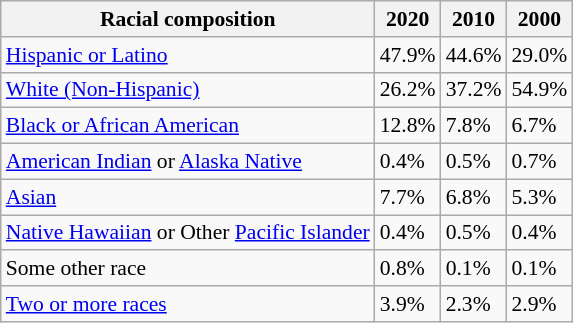<table class="wikitable sortable collapsible" style="font-size: 90%;">
<tr>
<th>Racial composition</th>
<th>2020</th>
<th>2010</th>
<th>2000</th>
</tr>
<tr>
<td><a href='#'>Hispanic or Latino</a></td>
<td>47.9%</td>
<td>44.6%</td>
<td>29.0%</td>
</tr>
<tr>
<td><a href='#'>White (Non-Hispanic)</a></td>
<td>26.2%</td>
<td>37.2%</td>
<td>54.9%</td>
</tr>
<tr>
<td><a href='#'>Black or African American</a></td>
<td>12.8%</td>
<td>7.8%</td>
<td>6.7%</td>
</tr>
<tr>
<td><a href='#'>American Indian</a> or <a href='#'>Alaska Native</a></td>
<td>0.4%</td>
<td>0.5%</td>
<td>0.7%</td>
</tr>
<tr>
<td><a href='#'>Asian</a></td>
<td>7.7%</td>
<td>6.8%</td>
<td>5.3%</td>
</tr>
<tr>
<td><a href='#'>Native Hawaiian</a> or Other <a href='#'>Pacific Islander</a></td>
<td>0.4%</td>
<td>0.5%</td>
<td>0.4%</td>
</tr>
<tr>
<td>Some other race</td>
<td>0.8%</td>
<td>0.1%</td>
<td>0.1%</td>
</tr>
<tr>
<td><a href='#'>Two or more races</a></td>
<td>3.9%</td>
<td>2.3%</td>
<td>2.9%</td>
</tr>
</table>
